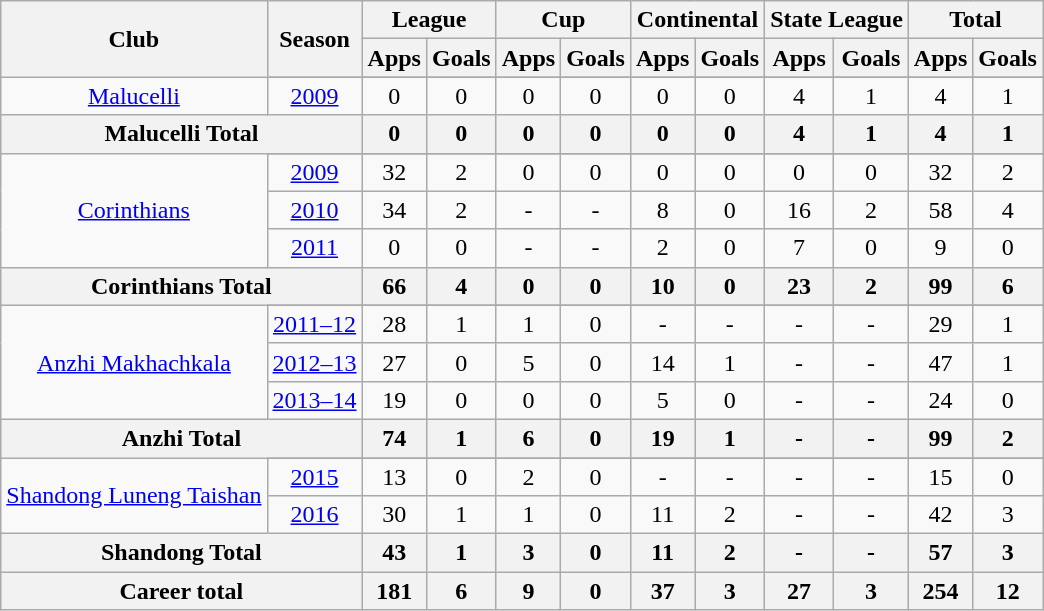<table class="wikitable" style="text-align:center;">
<tr>
<th rowspan="2">Club</th>
<th rowspan="2">Season</th>
<th colspan="2">League</th>
<th colspan="2">Cup</th>
<th colspan="2">Continental</th>
<th colspan="2">State League</th>
<th colspan="2">Total</th>
</tr>
<tr>
<th>Apps</th>
<th>Goals</th>
<th>Apps</th>
<th>Goals</th>
<th>Apps</th>
<th>Goals</th>
<th>Apps</th>
<th>Goals</th>
<th>Apps</th>
<th>Goals</th>
</tr>
<tr>
<td rowspan="2"><a href='#'>Malucelli</a></td>
</tr>
<tr>
<td><a href='#'>2009</a></td>
<td>0</td>
<td>0</td>
<td>0</td>
<td>0</td>
<td>0</td>
<td>0</td>
<td>4</td>
<td>1</td>
<td>4</td>
<td>1</td>
</tr>
<tr>
<th colspan="2">Malucelli Total</th>
<th>0</th>
<th>0</th>
<th>0</th>
<th>0</th>
<th>0</th>
<th>0</th>
<th>4</th>
<th>1</th>
<th>4</th>
<th>1</th>
</tr>
<tr>
<td rowspan="4"><a href='#'>Corinthians</a></td>
</tr>
<tr>
<td><a href='#'>2009</a></td>
<td>32</td>
<td>2</td>
<td>0</td>
<td>0</td>
<td>0</td>
<td>0</td>
<td>0</td>
<td>0</td>
<td>32</td>
<td>2</td>
</tr>
<tr>
<td><a href='#'>2010</a></td>
<td>34</td>
<td>2</td>
<td>-</td>
<td>-</td>
<td>8</td>
<td>0</td>
<td>16</td>
<td>2</td>
<td>58</td>
<td>4</td>
</tr>
<tr>
<td><a href='#'>2011</a></td>
<td>0</td>
<td>0</td>
<td>-</td>
<td>-</td>
<td>2</td>
<td>0</td>
<td>7</td>
<td>0</td>
<td>9</td>
<td>0</td>
</tr>
<tr>
<th colspan="2">Corinthians Total</th>
<th>66</th>
<th>4</th>
<th>0</th>
<th>0</th>
<th>10</th>
<th>0</th>
<th>23</th>
<th>2</th>
<th>99</th>
<th>6</th>
</tr>
<tr>
<td rowspan="4"><a href='#'>Anzhi Makhachkala</a></td>
</tr>
<tr>
<td><a href='#'>2011–12</a></td>
<td>28</td>
<td>1</td>
<td>1</td>
<td>0</td>
<td>-</td>
<td>-</td>
<td>-</td>
<td>-</td>
<td>29</td>
<td>1</td>
</tr>
<tr>
<td><a href='#'>2012–13</a></td>
<td>27</td>
<td>0</td>
<td>5</td>
<td>0</td>
<td>14</td>
<td>1</td>
<td>-</td>
<td>-</td>
<td>47</td>
<td>1</td>
</tr>
<tr>
<td><a href='#'>2013–14</a></td>
<td>19</td>
<td>0</td>
<td>0</td>
<td>0</td>
<td>5</td>
<td>0</td>
<td>-</td>
<td>-</td>
<td>24</td>
<td>0</td>
</tr>
<tr>
<th colspan="2">Anzhi Total</th>
<th>74</th>
<th>1</th>
<th>6</th>
<th>0</th>
<th>19</th>
<th>1</th>
<th>-</th>
<th>-</th>
<th>99</th>
<th>2</th>
</tr>
<tr>
<td rowspan="3"><a href='#'>Shandong Luneng Taishan</a></td>
</tr>
<tr>
<td><a href='#'>2015</a></td>
<td>13</td>
<td>0</td>
<td>2</td>
<td>0</td>
<td>-</td>
<td>-</td>
<td>-</td>
<td>-</td>
<td>15</td>
<td>0</td>
</tr>
<tr>
<td><a href='#'>2016</a></td>
<td>30</td>
<td>1</td>
<td>1</td>
<td>0</td>
<td>11</td>
<td>2</td>
<td>-</td>
<td>-</td>
<td>42</td>
<td>3</td>
</tr>
<tr>
<th colspan="2">Shandong Total</th>
<th>43</th>
<th>1</th>
<th>3</th>
<th>0</th>
<th>11</th>
<th>2</th>
<th>-</th>
<th>-</th>
<th>57</th>
<th>3</th>
</tr>
<tr>
<th colspan="2">Career total</th>
<th>181</th>
<th>6</th>
<th>9</th>
<th>0</th>
<th>37</th>
<th>3</th>
<th>27</th>
<th>3</th>
<th>254</th>
<th>12</th>
</tr>
</table>
